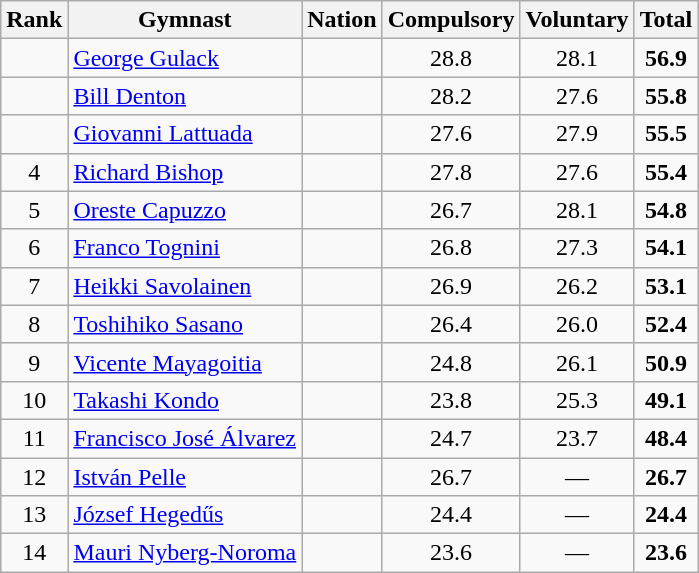<table class="wikitable sortable" style="text-align:center">
<tr>
<th>Rank</th>
<th>Gymnast</th>
<th>Nation</th>
<th>Compulsory</th>
<th>Voluntary</th>
<th>Total</th>
</tr>
<tr>
<td></td>
<td align=left><a href='#'>George Gulack</a></td>
<td align=left></td>
<td>28.8</td>
<td>28.1</td>
<td><strong>56.9</strong></td>
</tr>
<tr>
<td></td>
<td align=left><a href='#'>Bill Denton</a></td>
<td align=left></td>
<td>28.2</td>
<td>27.6</td>
<td><strong>55.8</strong></td>
</tr>
<tr>
<td></td>
<td align=left><a href='#'>Giovanni Lattuada</a></td>
<td align=left></td>
<td>27.6</td>
<td>27.9</td>
<td><strong>55.5</strong></td>
</tr>
<tr>
<td>4</td>
<td align=left><a href='#'>Richard Bishop</a></td>
<td align=left></td>
<td>27.8</td>
<td>27.6</td>
<td><strong>55.4</strong></td>
</tr>
<tr>
<td>5</td>
<td align=left><a href='#'>Oreste Capuzzo</a></td>
<td align=left></td>
<td>26.7</td>
<td>28.1</td>
<td><strong>54.8</strong></td>
</tr>
<tr>
<td>6</td>
<td align=left><a href='#'>Franco Tognini</a></td>
<td align=left></td>
<td>26.8</td>
<td>27.3</td>
<td><strong>54.1</strong></td>
</tr>
<tr>
<td>7</td>
<td align=left><a href='#'>Heikki Savolainen</a></td>
<td align=left></td>
<td>26.9</td>
<td>26.2</td>
<td><strong>53.1</strong></td>
</tr>
<tr>
<td>8</td>
<td align=left><a href='#'>Toshihiko Sasano</a></td>
<td align=left></td>
<td>26.4</td>
<td>26.0</td>
<td><strong>52.4</strong></td>
</tr>
<tr>
<td>9</td>
<td align=left><a href='#'>Vicente Mayagoitia</a></td>
<td align=left></td>
<td>24.8</td>
<td>26.1</td>
<td><strong>50.9</strong></td>
</tr>
<tr>
<td>10</td>
<td align=left><a href='#'>Takashi Kondo</a></td>
<td align=left></td>
<td>23.8</td>
<td>25.3</td>
<td><strong>49.1</strong></td>
</tr>
<tr>
<td>11</td>
<td align=left><a href='#'>Francisco José Álvarez</a></td>
<td align=left></td>
<td>24.7</td>
<td>23.7</td>
<td><strong>48.4</strong></td>
</tr>
<tr>
<td>12</td>
<td align=left><a href='#'>István Pelle</a></td>
<td align=left></td>
<td>26.7</td>
<td data-sort-value=0.0>—</td>
<td><strong>26.7</strong></td>
</tr>
<tr>
<td>13</td>
<td align=left><a href='#'>József Hegedűs</a></td>
<td align=left></td>
<td>24.4</td>
<td data-sort-value=0.0>—</td>
<td><strong>24.4</strong></td>
</tr>
<tr>
<td>14</td>
<td align=left><a href='#'>Mauri Nyberg-Noroma</a></td>
<td align=left></td>
<td>23.6</td>
<td data-sort-value=0.0>—</td>
<td><strong>23.6</strong></td>
</tr>
</table>
